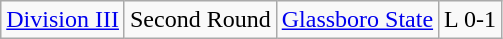<table class="wikitable">
<tr>
<td rowspan="1"><a href='#'>Division III</a></td>
<td>Second Round</td>
<td><a href='#'>Glassboro State</a></td>
<td>L 0-1</td>
</tr>
</table>
